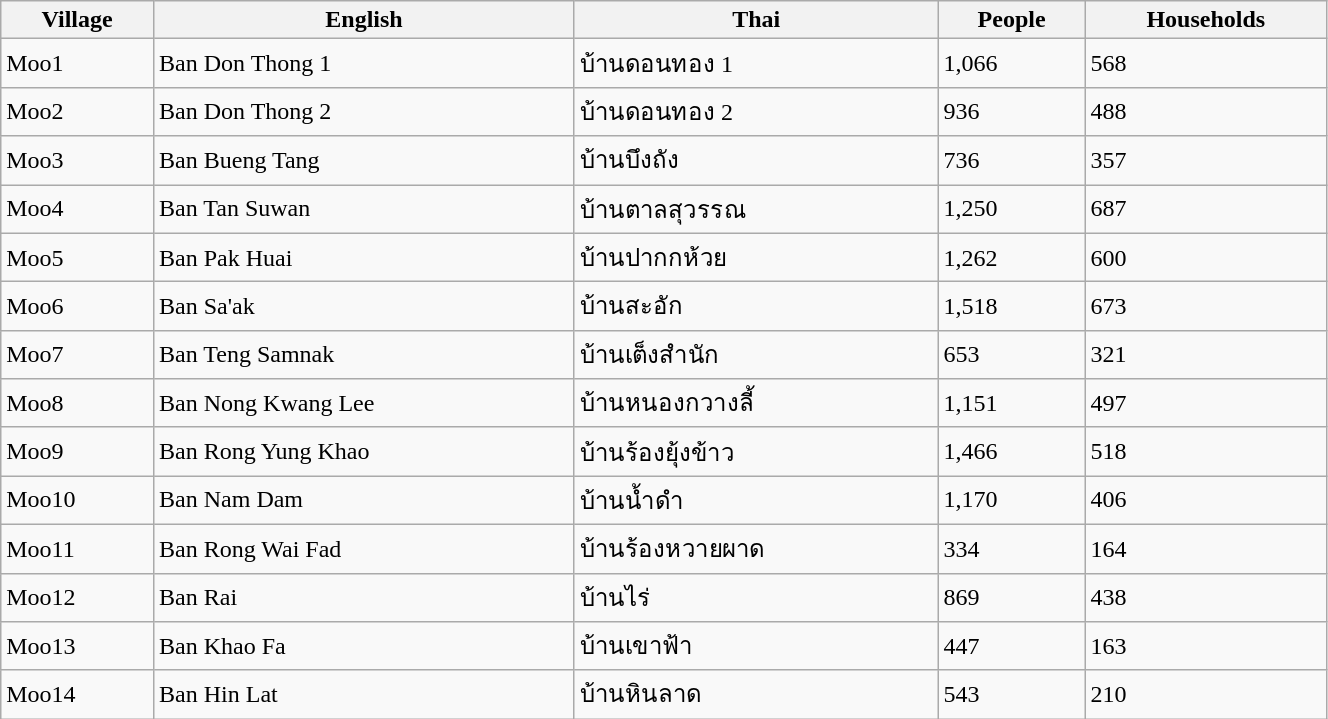<table class="wikitable" style="width:70%;">
<tr>
<th>Village</th>
<th>English</th>
<th>Thai</th>
<th>People</th>
<th>Households</th>
</tr>
<tr>
<td>Moo1</td>
<td>Ban Don Thong 1</td>
<td>บ้านดอนทอง 1</td>
<td>1,066</td>
<td>568</td>
</tr>
<tr>
<td>Moo2</td>
<td>Ban Don Thong 2</td>
<td>บ้านดอนทอง 2</td>
<td>936</td>
<td>488</td>
</tr>
<tr>
<td>Moo3</td>
<td>Ban Bueng Tang</td>
<td>บ้านบึงถัง</td>
<td>736</td>
<td>357</td>
</tr>
<tr>
<td>Moo4</td>
<td>Ban Tan Suwan</td>
<td>บ้านตาลสุวรรณ</td>
<td>1,250</td>
<td>687</td>
</tr>
<tr>
<td>Moo5</td>
<td>Ban Pak Huai</td>
<td>บ้านปากกห้วย</td>
<td>1,262</td>
<td>600</td>
</tr>
<tr>
<td>Moo6</td>
<td>Ban Sa'ak</td>
<td>บ้านสะอัก</td>
<td>1,518</td>
<td>673</td>
</tr>
<tr>
<td>Moo7</td>
<td>Ban Teng Samnak</td>
<td>บ้านเต็งสำนัก</td>
<td>653</td>
<td>321</td>
</tr>
<tr>
<td>Moo8</td>
<td>Ban Nong Kwang Lee</td>
<td>บ้านหนองกวางลี้</td>
<td>1,151</td>
<td>497</td>
</tr>
<tr>
<td>Moo9</td>
<td>Ban Rong Yung Khao</td>
<td>บ้านร้องยุ้งข้าว</td>
<td>1,466</td>
<td>518</td>
</tr>
<tr>
<td>Moo10</td>
<td>Ban Nam Dam</td>
<td>บ้านน้ำดำ</td>
<td>1,170</td>
<td>406</td>
</tr>
<tr>
<td>Moo11</td>
<td>Ban Rong Wai Fad</td>
<td>บ้านร้องหวายผาด</td>
<td>334</td>
<td>164</td>
</tr>
<tr>
<td>Moo12</td>
<td>Ban Rai</td>
<td>บ้านไร่</td>
<td>869</td>
<td>438</td>
</tr>
<tr>
<td>Moo13</td>
<td>Ban Khao Fa</td>
<td>บ้านเขาฟ้า</td>
<td>447</td>
<td>163</td>
</tr>
<tr>
<td>Moo14</td>
<td>Ban Hin Lat</td>
<td>บ้านหินลาด</td>
<td>543</td>
<td>210</td>
</tr>
</table>
